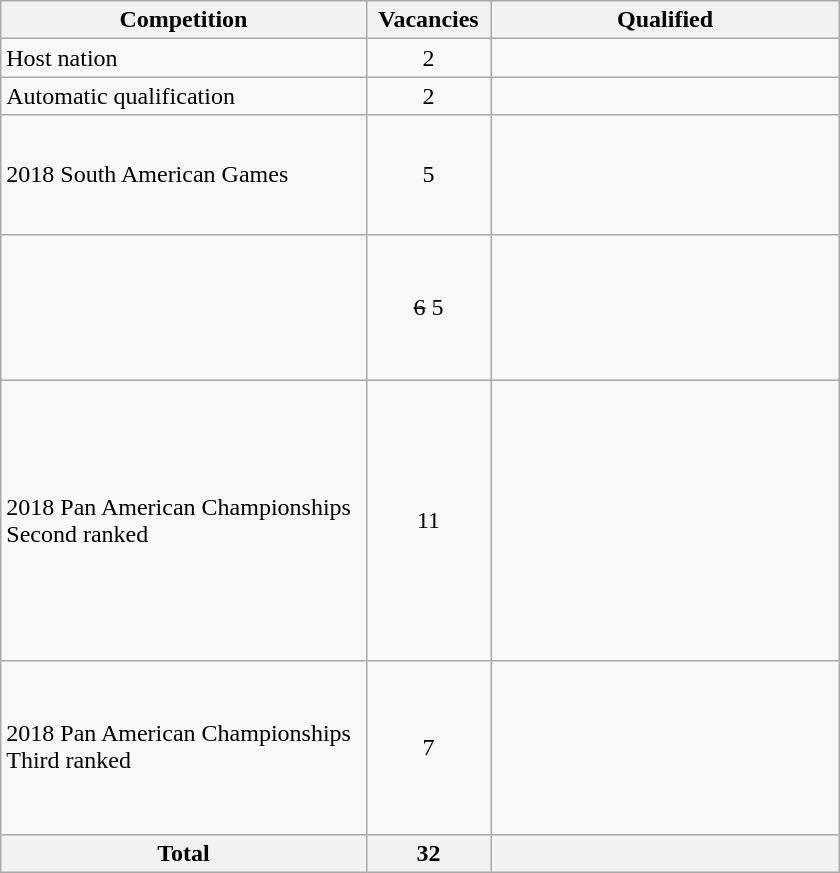<table class = "wikitable" width=560>
<tr>
<th width=300>Competition</th>
<th width=80>Vacancies</th>
<th width=300>Qualified</th>
</tr>
<tr>
<td>Host nation</td>
<td align="center">2</td>
<td><br></td>
</tr>
<tr>
<td>Automatic qualification</td>
<td align="center">2</td>
<td><br></td>
</tr>
<tr>
<td>2018 South American Games</td>
<td align="center">5</td>
<td><br><br><br><br></td>
</tr>
<tr>
<td></td>
<td align="center"><s>6</s> 5</td>
<td><br><br><br><br><br><s></s></td>
</tr>
<tr>
<td>2018 Pan American Championships<br>Second ranked</td>
<td align="center">11</td>
<td><br><br><br><br><br><br><br><br><br><br></td>
</tr>
<tr>
<td>2018 Pan American Championships<br>Third ranked</td>
<td align="center">7</td>
<td><br><br><br><br><br><br></td>
</tr>
<tr>
<th>Total</th>
<th>32</th>
<th></th>
</tr>
</table>
